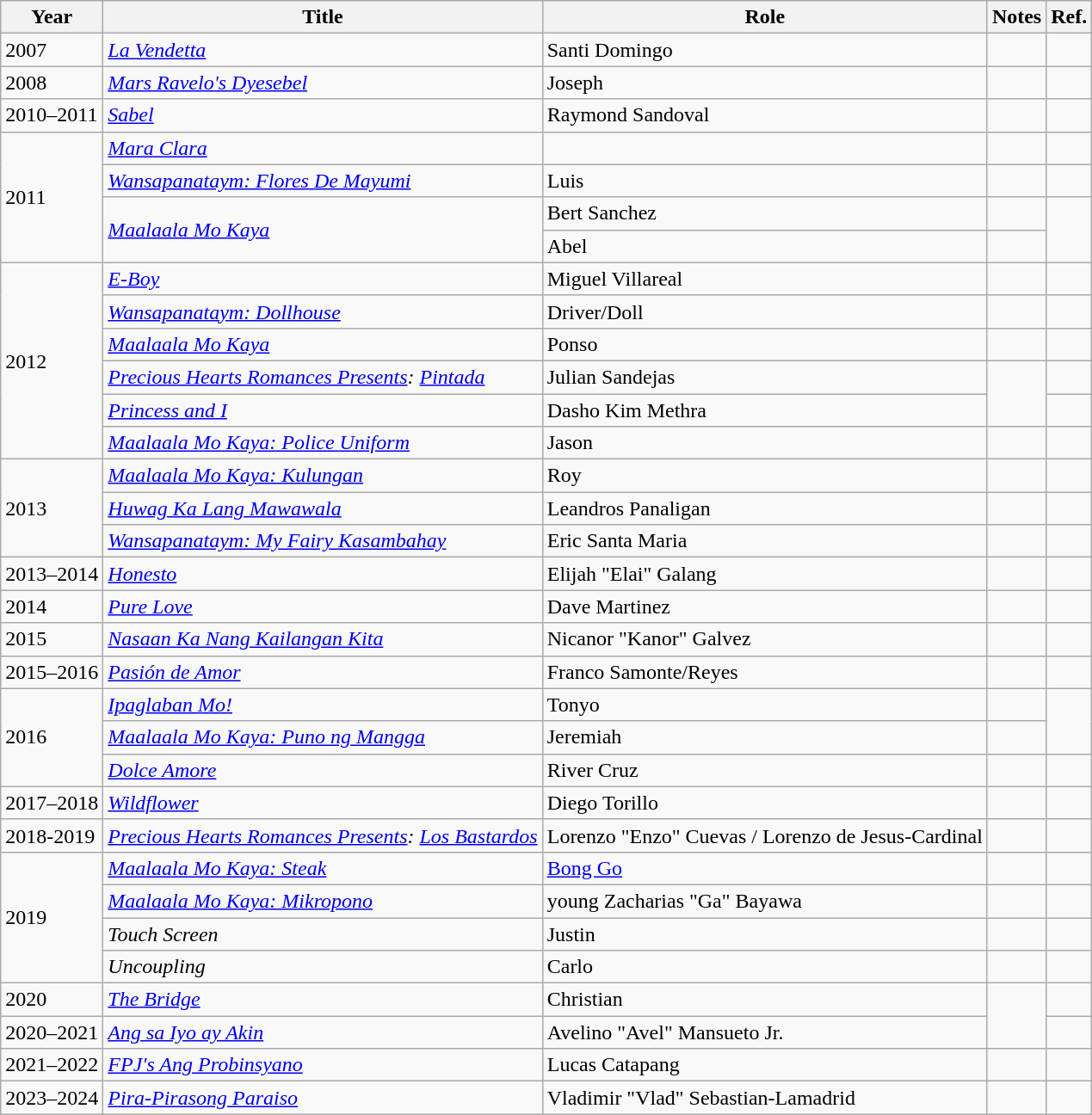<table class="wikitable sortable">
<tr>
<th>Year</th>
<th>Title</th>
<th>Role</th>
<th>Notes</th>
<th>Ref.</th>
</tr>
<tr>
<td>2007</td>
<td><em><a href='#'>La Vendetta</a></em></td>
<td>Santi Domingo</td>
<td></td>
<td></td>
</tr>
<tr>
<td>2008</td>
<td><em><a href='#'>Mars Ravelo's Dyesebel</a></em></td>
<td>Joseph</td>
<td></td>
<td></td>
</tr>
<tr>
<td>2010–2011</td>
<td><em><a href='#'>Sabel</a></em></td>
<td>Raymond Sandoval</td>
<td></td>
<td></td>
</tr>
<tr>
<td rowspan="4">2011</td>
<td><em><a href='#'>Mara Clara</a></em></td>
<td></td>
<td></td>
<td></td>
</tr>
<tr>
<td><em><a href='#'>Wansapanataym: Flores De Mayumi</a></em></td>
<td>Luis</td>
<td></td>
<td></td>
</tr>
<tr>
<td rowspan="2"><em><a href='#'>Maalaala Mo Kaya</a></em></td>
<td>Bert Sanchez</td>
<td></td>
<td rowspan="2"></td>
</tr>
<tr>
<td>Abel</td>
<td></td>
</tr>
<tr>
<td rowspan="6">2012</td>
<td><em><a href='#'>E-Boy</a></em></td>
<td>Miguel Villareal</td>
<td></td>
<td></td>
</tr>
<tr>
<td><em><a href='#'>Wansapanataym: Dollhouse</a></em></td>
<td>Driver/Doll</td>
<td></td>
<td></td>
</tr>
<tr>
<td><em><a href='#'>Maalaala Mo Kaya</a></em></td>
<td>Ponso</td>
<td></td>
<td></td>
</tr>
<tr>
<td><em><a href='#'>Precious Hearts Romances Presents</a>: <a href='#'>Pintada</a></em></td>
<td>Julian Sandejas</td>
<td rowspan="2"></td>
<td></td>
</tr>
<tr>
<td><em><a href='#'>Princess and I</a></em></td>
<td>Dasho Kim Methra</td>
<td></td>
</tr>
<tr>
<td><a href='#'><em>Maalaala Mo Kaya: Police Uniform</em></a></td>
<td>Jason</td>
<td></td>
<td></td>
</tr>
<tr>
<td rowspan="3">2013</td>
<td><a href='#'><em>Maalaala Mo Kaya: Kulungan</em></a></td>
<td>Roy</td>
<td></td>
<td></td>
</tr>
<tr>
<td><em><a href='#'>Huwag Ka Lang Mawawala</a></em></td>
<td>Leandros Panaligan</td>
<td></td>
<td></td>
</tr>
<tr>
<td><em><a href='#'>Wansapanataym: My Fairy Kasambahay</a></em></td>
<td>Eric Santa Maria</td>
<td></td>
<td></td>
</tr>
<tr>
<td>2013–2014</td>
<td><em><a href='#'>Honesto</a></em></td>
<td>Elijah "Elai" Galang</td>
<td></td>
<td></td>
</tr>
<tr>
<td>2014</td>
<td><em><a href='#'>Pure Love</a></em></td>
<td>Dave Martinez</td>
<td></td>
<td></td>
</tr>
<tr>
<td>2015</td>
<td><em><a href='#'>Nasaan Ka Nang Kailangan Kita</a></em></td>
<td>Nicanor "Kanor" Galvez</td>
<td></td>
<td></td>
</tr>
<tr>
<td>2015–2016</td>
<td><em><a href='#'>Pasión de Amor</a></em></td>
<td>Franco Samonte/Reyes</td>
<td></td>
<td></td>
</tr>
<tr>
<td rowspan="3">2016</td>
<td><em><a href='#'>Ipaglaban Mo!</a></em></td>
<td>Tonyo</td>
<td></td>
<td rowspan=2></td>
</tr>
<tr>
<td><a href='#'><em>Maalaala Mo Kaya: Puno ng Mangga</em></a></td>
<td>Jeremiah</td>
<td></td>
</tr>
<tr>
<td><em><a href='#'>Dolce Amore</a></em></td>
<td>River Cruz</td>
<td></td>
<td></td>
</tr>
<tr>
<td>2017–2018</td>
<td><em><a href='#'>Wildflower</a></em></td>
<td>Diego Torillo</td>
<td></td>
<td></td>
</tr>
<tr>
<td>2018-2019</td>
<td><em><a href='#'>Precious Hearts Romances Presents</a>: <a href='#'>Los Bastardos</a></em></td>
<td>Lorenzo "Enzo" Cuevas / Lorenzo de Jesus-Cardinal</td>
<td></td>
<td></td>
</tr>
<tr>
<td rowspan="4">2019</td>
<td><a href='#'><em>Maalaala Mo Kaya: Steak</em></a></td>
<td><a href='#'>Bong Go</a></td>
<td></td>
<td></td>
</tr>
<tr>
<td><a href='#'><em>Maalaala Mo Kaya: Mikropono</em></a></td>
<td>young Zacharias "Ga" Bayawa</td>
<td></td>
<td></td>
</tr>
<tr>
<td><em>Touch Screen</em></td>
<td>Justin</td>
<td></td>
<td></td>
</tr>
<tr>
<td><em>Uncoupling</em></td>
<td>Carlo</td>
<td></td>
<td></td>
</tr>
<tr>
<td>2020</td>
<td><em><a href='#'>The Bridge</a></em></td>
<td>Christian</td>
<td rowspan="2"></td>
<td></td>
</tr>
<tr>
<td>2020–2021</td>
<td><em><a href='#'>Ang sa Iyo ay Akin</a></em></td>
<td>Avelino "Avel" Mansueto Jr.</td>
<td></td>
</tr>
<tr>
<td>2021–2022</td>
<td><em><a href='#'>FPJ's Ang Probinsyano</a></em></td>
<td>Lucas Catapang</td>
<td></td>
<td></td>
</tr>
<tr>
<td>2023–2024</td>
<td><em><a href='#'>Pira-Pirasong Paraiso</a></em></td>
<td>Vladimir "Vlad" Sebastian-Lamadrid</td>
<td></td>
<td></td>
</tr>
</table>
